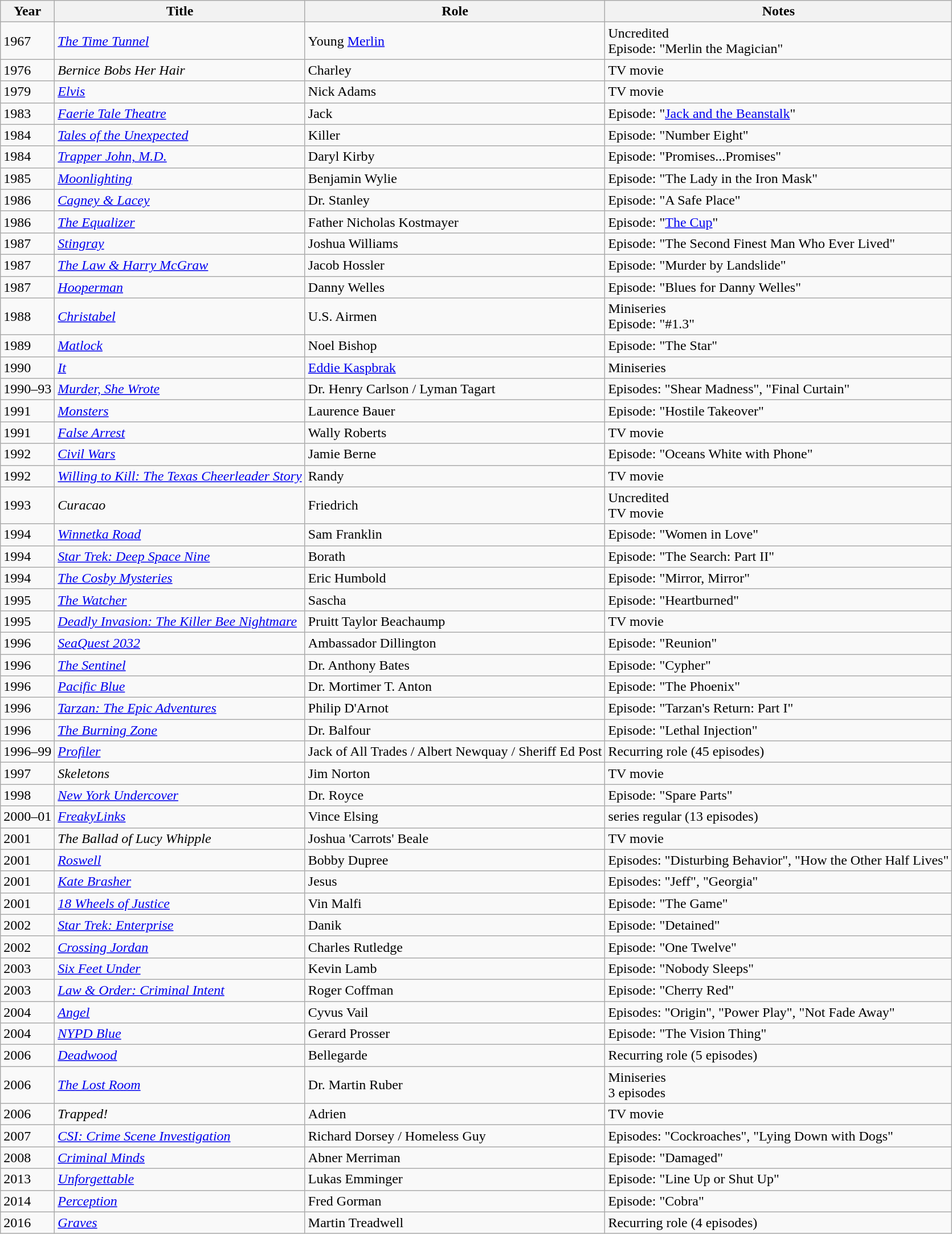<table class="wikitable sortable">
<tr>
<th>Year</th>
<th>Title</th>
<th>Role</th>
<th>Notes</th>
</tr>
<tr>
<td>1967</td>
<td><em><a href='#'>The Time Tunnel</a></em></td>
<td>Young <a href='#'>Merlin</a></td>
<td>Uncredited<br>Episode: "Merlin the Magician"</td>
</tr>
<tr>
<td>1976</td>
<td><em>Bernice Bobs Her Hair</em></td>
<td>Charley</td>
<td>TV movie</td>
</tr>
<tr>
<td>1979</td>
<td><em><a href='#'>Elvis</a></em></td>
<td>Nick Adams</td>
<td>TV movie</td>
</tr>
<tr>
<td>1983</td>
<td><em><a href='#'>Faerie Tale Theatre</a></em></td>
<td>Jack</td>
<td>Episode: "<a href='#'>Jack and the Beanstalk</a>"</td>
</tr>
<tr>
<td>1984</td>
<td><em><a href='#'>Tales of the Unexpected</a></em></td>
<td>Killer</td>
<td>Episode: "Number Eight"</td>
</tr>
<tr>
<td>1984</td>
<td><em><a href='#'>Trapper John, M.D.</a></em></td>
<td>Daryl Kirby</td>
<td>Episode: "Promises...Promises"</td>
</tr>
<tr>
<td>1985</td>
<td><em><a href='#'>Moonlighting</a></em></td>
<td>Benjamin Wylie</td>
<td>Episode: "The Lady in the Iron Mask"</td>
</tr>
<tr>
<td>1986</td>
<td><em><a href='#'>Cagney & Lacey</a></em></td>
<td>Dr. Stanley</td>
<td>Episode: "A Safe Place"</td>
</tr>
<tr>
<td>1986</td>
<td><em><a href='#'>The Equalizer</a></em></td>
<td>Father Nicholas Kostmayer</td>
<td>Episode: "<a href='#'>The Cup</a>"</td>
</tr>
<tr>
<td>1987</td>
<td><em><a href='#'>Stingray</a></em></td>
<td>Joshua Williams</td>
<td>Episode: "The Second Finest Man Who Ever Lived"</td>
</tr>
<tr>
<td>1987</td>
<td><em><a href='#'>The Law & Harry McGraw</a></em></td>
<td>Jacob Hossler</td>
<td>Episode: "Murder by Landslide"</td>
</tr>
<tr>
<td>1987</td>
<td><em><a href='#'>Hooperman</a></em></td>
<td>Danny Welles</td>
<td>Episode: "Blues for Danny Welles"</td>
</tr>
<tr>
<td>1988</td>
<td><em><a href='#'>Christabel</a></em></td>
<td>U.S. Airmen</td>
<td>Miniseries<br>Episode: "#1.3"</td>
</tr>
<tr>
<td>1989</td>
<td><em><a href='#'>Matlock</a></em></td>
<td>Noel Bishop</td>
<td>Episode: "The Star"</td>
</tr>
<tr>
<td>1990</td>
<td><em><a href='#'>It</a></em></td>
<td><a href='#'>Eddie Kaspbrak</a></td>
<td>Miniseries</td>
</tr>
<tr>
<td>1990–93</td>
<td><em><a href='#'>Murder, She Wrote</a></em></td>
<td>Dr. Henry Carlson / Lyman Tagart</td>
<td>Episodes: "Shear Madness", "Final Curtain"</td>
</tr>
<tr>
<td>1991</td>
<td><em><a href='#'>Monsters</a></em></td>
<td>Laurence Bauer</td>
<td>Episode: "Hostile Takeover"</td>
</tr>
<tr>
<td>1991</td>
<td><em><a href='#'>False Arrest</a></em></td>
<td>Wally Roberts</td>
<td>TV movie</td>
</tr>
<tr>
<td>1992</td>
<td><em><a href='#'>Civil Wars</a></em></td>
<td>Jamie Berne</td>
<td>Episode: "Oceans White with Phone"</td>
</tr>
<tr>
<td>1992</td>
<td><em><a href='#'>Willing to Kill: The Texas Cheerleader Story</a></em></td>
<td>Randy</td>
<td>TV movie</td>
</tr>
<tr>
<td>1993</td>
<td><em>Curacao</em></td>
<td>Friedrich</td>
<td>Uncredited<br>TV movie</td>
</tr>
<tr>
<td>1994</td>
<td><em><a href='#'>Winnetka Road</a></em></td>
<td>Sam Franklin</td>
<td>Episode: "Women in Love"</td>
</tr>
<tr>
<td>1994</td>
<td><em><a href='#'>Star Trek: Deep Space Nine</a></em></td>
<td>Borath</td>
<td>Episode: "The Search: Part II"</td>
</tr>
<tr>
<td>1994</td>
<td><em><a href='#'>The Cosby Mysteries</a></em></td>
<td>Eric Humbold</td>
<td>Episode: "Mirror, Mirror"</td>
</tr>
<tr>
<td>1995</td>
<td><em><a href='#'>The Watcher</a></em></td>
<td>Sascha</td>
<td>Episode: "Heartburned"</td>
</tr>
<tr>
<td>1995</td>
<td><em><a href='#'>Deadly Invasion: The Killer Bee Nightmare</a></em></td>
<td>Pruitt Taylor Beachaump</td>
<td>TV movie</td>
</tr>
<tr>
<td>1996</td>
<td><em><a href='#'>SeaQuest 2032</a></em></td>
<td>Ambassador Dillington</td>
<td>Episode: "Reunion"</td>
</tr>
<tr>
<td>1996</td>
<td><em><a href='#'>The Sentinel</a></em></td>
<td>Dr. Anthony Bates</td>
<td>Episode: "Cypher"</td>
</tr>
<tr>
<td>1996</td>
<td><em><a href='#'>Pacific Blue</a></em></td>
<td>Dr. Mortimer T. Anton</td>
<td>Episode: "The Phoenix"</td>
</tr>
<tr>
<td>1996</td>
<td><em><a href='#'>Tarzan: The Epic Adventures</a></em></td>
<td>Philip D'Arnot</td>
<td>Episode: "Tarzan's Return: Part I"</td>
</tr>
<tr>
<td>1996</td>
<td><em><a href='#'>The Burning Zone</a></em></td>
<td>Dr. Balfour</td>
<td>Episode: "Lethal Injection"</td>
</tr>
<tr>
<td>1996–99</td>
<td><em><a href='#'>Profiler</a></em></td>
<td>Jack of All Trades / Albert Newquay / Sheriff Ed Post</td>
<td>Recurring role (45 episodes)</td>
</tr>
<tr>
<td>1997</td>
<td><em>Skeletons</em></td>
<td>Jim Norton</td>
<td>TV movie</td>
</tr>
<tr>
<td>1998</td>
<td><em><a href='#'>New York Undercover</a></em></td>
<td>Dr. Royce</td>
<td>Episode: "Spare Parts"</td>
</tr>
<tr>
<td>2000–01</td>
<td><em><a href='#'>FreakyLinks</a></em></td>
<td>Vince Elsing</td>
<td>series regular (13 episodes)</td>
</tr>
<tr>
<td>2001</td>
<td><em>The Ballad of Lucy Whipple</em></td>
<td>Joshua 'Carrots' Beale</td>
<td>TV movie</td>
</tr>
<tr>
<td>2001</td>
<td><em><a href='#'>Roswell</a></em></td>
<td>Bobby Dupree</td>
<td>Episodes: "Disturbing Behavior", "How the Other Half Lives"</td>
</tr>
<tr>
<td>2001</td>
<td><em><a href='#'>Kate Brasher</a></em></td>
<td>Jesus</td>
<td>Episodes: "Jeff", "Georgia"</td>
</tr>
<tr>
<td>2001</td>
<td><em><a href='#'>18 Wheels of Justice</a></em></td>
<td>Vin Malfi</td>
<td>Episode: "The Game"</td>
</tr>
<tr>
<td>2002</td>
<td><em><a href='#'>Star Trek: Enterprise</a></em></td>
<td>Danik</td>
<td>Episode: "Detained"</td>
</tr>
<tr>
<td>2002</td>
<td><em><a href='#'>Crossing Jordan</a></em></td>
<td>Charles Rutledge</td>
<td>Episode: "One Twelve"</td>
</tr>
<tr>
<td>2003</td>
<td><em><a href='#'>Six Feet Under</a></em></td>
<td>Kevin Lamb</td>
<td>Episode: "Nobody Sleeps"</td>
</tr>
<tr>
<td>2003</td>
<td><em><a href='#'>Law & Order: Criminal Intent</a></em></td>
<td>Roger Coffman</td>
<td>Episode: "Cherry Red"</td>
</tr>
<tr>
<td>2004</td>
<td><em><a href='#'>Angel</a></em></td>
<td>Cyvus Vail</td>
<td>Episodes: "Origin", "Power Play", "Not Fade Away"</td>
</tr>
<tr>
<td>2004</td>
<td><em><a href='#'>NYPD Blue</a></em></td>
<td>Gerard Prosser</td>
<td>Episode: "The Vision Thing"</td>
</tr>
<tr>
<td>2006</td>
<td><em><a href='#'>Deadwood</a></em></td>
<td>Bellegarde</td>
<td>Recurring role (5 episodes)</td>
</tr>
<tr>
<td>2006</td>
<td><em><a href='#'>The Lost Room</a></em></td>
<td>Dr. Martin Ruber</td>
<td>Miniseries<br>3 episodes</td>
</tr>
<tr>
<td>2006</td>
<td><em>Trapped!</em></td>
<td>Adrien</td>
<td>TV movie</td>
</tr>
<tr>
<td>2007</td>
<td><em><a href='#'>CSI: Crime Scene Investigation</a></em></td>
<td>Richard Dorsey / Homeless Guy</td>
<td>Episodes: "Cockroaches", "Lying Down with Dogs"</td>
</tr>
<tr>
<td>2008</td>
<td><em><a href='#'>Criminal Minds</a></em></td>
<td>Abner Merriman</td>
<td>Episode: "Damaged"</td>
</tr>
<tr>
<td>2013</td>
<td><em><a href='#'>Unforgettable</a></em></td>
<td>Lukas Emminger</td>
<td>Episode: "Line Up or Shut Up"</td>
</tr>
<tr>
<td>2014</td>
<td><em><a href='#'>Perception</a></em></td>
<td>Fred Gorman</td>
<td>Episode: "Cobra"</td>
</tr>
<tr>
<td>2016</td>
<td><em><a href='#'>Graves</a></em></td>
<td>Martin Treadwell</td>
<td>Recurring role (4 episodes)</td>
</tr>
</table>
